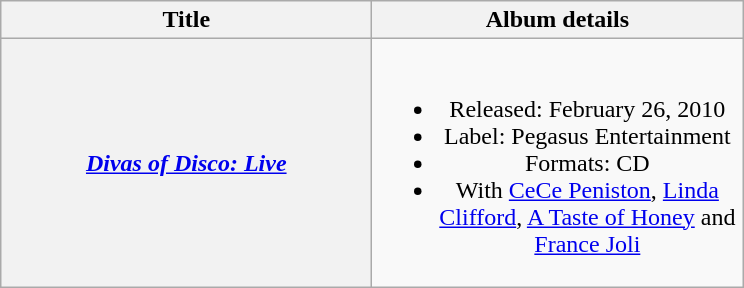<table class="wikitable plainrowheaders" style="text-align:center;">
<tr>
<th scope="col" style="width:15em;">Title</th>
<th scope="col" style="width:15em;">Album details</th>
</tr>
<tr>
<th scope="row"><em><a href='#'>Divas of Disco: Live</a></em></th>
<td><br><ul><li>Released: February 26, 2010</li><li>Label: Pegasus Entertainment</li><li>Formats: CD</li><li>With <a href='#'>CeCe Peniston</a>, <a href='#'>Linda Clifford</a>, <a href='#'>A Taste of Honey</a> and <a href='#'>France Joli</a></li></ul></td>
</tr>
</table>
